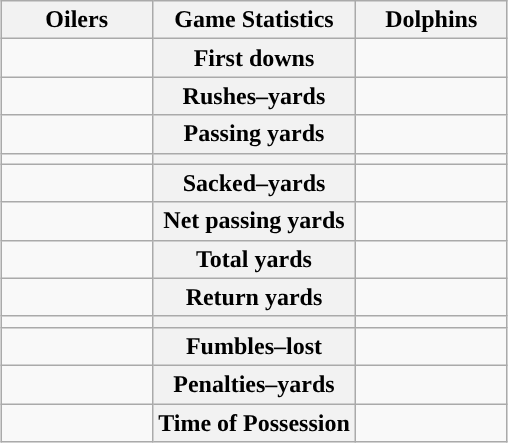<table class="wikitable" style="margin: 1em auto 1em auto">
<tr>
<th style="width:30%;">Oilers</th>
<th style="width:40%;">Game Statistics</th>
<th style="width:30%;">Dolphins</th>
</tr>
<tr>
<td style="text-align:right;"></td>
<th>First downs</th>
<td></td>
</tr>
<tr>
<td style="text-align:right;"></td>
<th>Rushes–yards</th>
<td></td>
</tr>
<tr>
<td style="text-align:right;"></td>
<th>Passing yards</th>
<td></td>
</tr>
<tr>
<td style="text-align:right;"></td>
<th></th>
<td></td>
</tr>
<tr>
<td style="text-align:right;"></td>
<th>Sacked–yards</th>
<td></td>
</tr>
<tr>
<td style="text-align:right;"></td>
<th>Net passing yards</th>
<td></td>
</tr>
<tr>
<td style="text-align:right;"></td>
<th>Total yards</th>
<td></td>
</tr>
<tr>
<td style="text-align:right;"></td>
<th>Return yards</th>
<td></td>
</tr>
<tr>
<td style="text-align:right;"></td>
<th></th>
<td></td>
</tr>
<tr>
<td style="text-align:right;"></td>
<th>Fumbles–lost</th>
<td></td>
</tr>
<tr>
<td style="text-align:right;"></td>
<th>Penalties–yards</th>
<td></td>
</tr>
<tr>
<td style="text-align:right;"></td>
<th>Time of Possession</th>
<td></td>
</tr>
</table>
